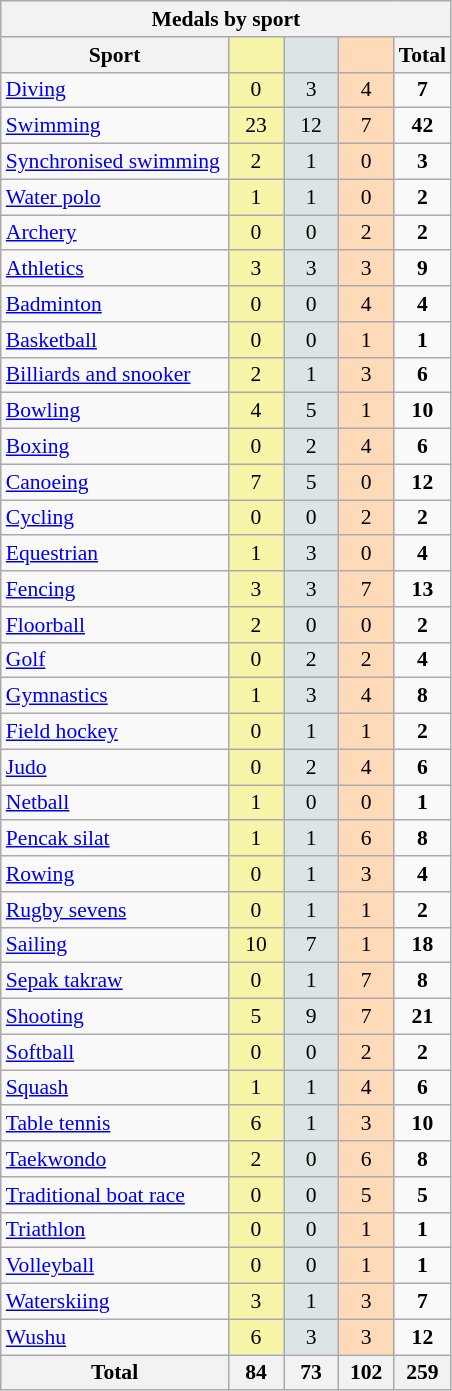<table class="wikitable" style="font-size:90%; text-align:center;">
<tr>
<th colspan=5>Medals by sport</th>
</tr>
<tr>
<th width=145>Sport</th>
<th width=30 style="background:#F7F6A8;"></th>
<th width=30 style="background:#DCE5E5;"></th>
<th width=30 style="background:#FFDAB9;"></th>
<th width=30>Total</th>
</tr>
<tr>
<td align=left><a href='#'>Diving</a></td>
<td style="background:#F7F6A8;">0</td>
<td style="background:#DCE5E5;">3</td>
<td style="background:#FFDAB9;">4</td>
<td><strong>7</strong></td>
</tr>
<tr>
<td align=left><a href='#'>Swimming</a></td>
<td style="background:#F7F6A8;">23</td>
<td style="background:#DCE5E5;">12</td>
<td style="background:#FFDAB9;">7</td>
<td><strong>42</strong></td>
</tr>
<tr>
<td align=left><a href='#'>Synchronised swimming</a></td>
<td style="background:#F7F6A8;">2</td>
<td style="background:#DCE5E5;">1</td>
<td style="background:#FFDAB9;">0</td>
<td><strong>3</strong></td>
</tr>
<tr>
<td align=left><a href='#'>Water polo</a></td>
<td style="background:#F7F6A8;">1</td>
<td style="background:#DCE5E5;">1</td>
<td style="background:#FFDAB9;">0</td>
<td><strong>2</strong></td>
</tr>
<tr>
<td align=left><a href='#'>Archery</a></td>
<td style="background:#F7F6A8;">0</td>
<td style="background:#DCE5E5;">0</td>
<td style="background:#FFDAB9;">2</td>
<td><strong>2</strong></td>
</tr>
<tr>
<td align=left><a href='#'>Athletics</a></td>
<td style="background:#F7F6A8;">3</td>
<td style="background:#DCE5E5;">3</td>
<td style="background:#FFDAB9;">3</td>
<td><strong>9</strong></td>
</tr>
<tr>
<td align=left><a href='#'>Badminton</a></td>
<td style="background:#F7F6A8;">0</td>
<td style="background:#DCE5E5;">0</td>
<td style="background:#FFDAB9;">4</td>
<td><strong>4</strong></td>
</tr>
<tr>
<td align=left><a href='#'>Basketball</a></td>
<td style="background:#F7F6A8;">0</td>
<td style="background:#DCE5E5;">0</td>
<td style="background:#FFDAB9;">1</td>
<td><strong>1</strong></td>
</tr>
<tr>
<td align=left><a href='#'>Billiards and snooker</a></td>
<td style="background:#F7F6A8;">2</td>
<td style="background:#DCE5E5;">1</td>
<td style="background:#FFDAB9;">3</td>
<td><strong>6</strong></td>
</tr>
<tr>
<td align=left><a href='#'>Bowling</a></td>
<td style="background:#F7F6A8;">4</td>
<td style="background:#DCE5E5;">5</td>
<td style="background:#FFDAB9;">1</td>
<td><strong>10</strong></td>
</tr>
<tr>
<td align=left><a href='#'>Boxing</a></td>
<td style="background:#F7F6A8;">0</td>
<td style="background:#DCE5E5;">2</td>
<td style="background:#FFDAB9;">4</td>
<td><strong>6</strong></td>
</tr>
<tr>
<td align=left><a href='#'>Canoeing</a></td>
<td style="background:#F7F6A8;">7</td>
<td style="background:#DCE5E5;">5</td>
<td style="background:#FFDAB9;">0</td>
<td><strong>12</strong></td>
</tr>
<tr>
<td align=left><a href='#'>Cycling</a></td>
<td style="background:#F7F6A8;">0</td>
<td style="background:#DCE5E5;">0</td>
<td style="background:#FFDAB9;">2</td>
<td><strong>2</strong></td>
</tr>
<tr>
<td align=left><a href='#'>Equestrian</a></td>
<td style="background:#F7F6A8;">1</td>
<td style="background:#DCE5E5;">3</td>
<td style="background:#FFDAB9;">0</td>
<td><strong>4</strong></td>
</tr>
<tr>
<td align=left><a href='#'>Fencing</a></td>
<td style="background:#F7F6A8;">3</td>
<td style="background:#DCE5E5;">3</td>
<td style="background:#FFDAB9;">7</td>
<td><strong>13</strong></td>
</tr>
<tr>
<td align=left><a href='#'>Floorball</a></td>
<td style="background:#F7F6A8;">2</td>
<td style="background:#DCE5E5;">0</td>
<td style="background:#FFDAB9;">0</td>
<td><strong>2</strong></td>
</tr>
<tr>
<td align=left><a href='#'>Golf</a></td>
<td style="background:#F7F6A8;">0</td>
<td style="background:#DCE5E5;">2</td>
<td style="background:#FFDAB9;">2</td>
<td><strong>4</strong></td>
</tr>
<tr>
<td align=left><a href='#'>Gymnastics</a></td>
<td style="background:#F7F6A8;">1</td>
<td style="background:#DCE5E5;">3</td>
<td style="background:#FFDAB9;">4</td>
<td><strong>8</strong></td>
</tr>
<tr>
<td align=left><a href='#'>Field hockey</a></td>
<td style="background:#F7F6A8;">0</td>
<td style="background:#DCE5E5;">1</td>
<td style="background:#FFDAB9;">1</td>
<td><strong>2</strong></td>
</tr>
<tr>
<td align=left><a href='#'>Judo</a></td>
<td style="background:#F7F6A8;">0</td>
<td style="background:#DCE5E5;">2</td>
<td style="background:#FFDAB9;">4</td>
<td><strong>6</strong></td>
</tr>
<tr>
<td align=left><a href='#'>Netball</a></td>
<td style="background:#F7F6A8;">1</td>
<td style="background:#DCE5E5;">0</td>
<td style="background:#FFDAB9;">0</td>
<td><strong>1</strong></td>
</tr>
<tr>
<td align=left><a href='#'>Pencak silat</a></td>
<td style="background:#F7F6A8;">1</td>
<td style="background:#DCE5E5;">1</td>
<td style="background:#FFDAB9;">6</td>
<td><strong>8</strong></td>
</tr>
<tr>
<td align=left><a href='#'>Rowing</a></td>
<td style="background:#F7F6A8;">0</td>
<td style="background:#DCE5E5;">1</td>
<td style="background:#FFDAB9;">3</td>
<td><strong>4</strong></td>
</tr>
<tr>
<td align=left><a href='#'>Rugby sevens</a></td>
<td style="background:#F7F6A8;">0</td>
<td style="background:#DCE5E5;">1</td>
<td style="background:#FFDAB9;">1</td>
<td><strong>2</strong></td>
</tr>
<tr>
<td align=left><a href='#'>Sailing</a></td>
<td style="background:#F7F6A8;">10</td>
<td style="background:#DCE5E5;">7</td>
<td style="background:#FFDAB9;">1</td>
<td><strong>18</strong></td>
</tr>
<tr>
<td align=left><a href='#'>Sepak takraw</a></td>
<td style="background:#F7F6A8;">0</td>
<td style="background:#DCE5E5;">1</td>
<td style="background:#FFDAB9;">7</td>
<td><strong>8</strong></td>
</tr>
<tr>
<td align=left><a href='#'>Shooting</a></td>
<td style="background:#F7F6A8;">5</td>
<td style="background:#DCE5E5;">9</td>
<td style="background:#FFDAB9;">7</td>
<td><strong>21</strong></td>
</tr>
<tr>
<td align=left><a href='#'>Softball</a></td>
<td style="background:#F7F6A8;">0</td>
<td style="background:#DCE5E5;">0</td>
<td style="background:#FFDAB9;">2</td>
<td><strong>2</strong></td>
</tr>
<tr>
<td align=left><a href='#'>Squash</a></td>
<td style="background:#F7F6A8;">1</td>
<td style="background:#DCE5E5;">1</td>
<td style="background:#FFDAB9;">4</td>
<td><strong>6</strong></td>
</tr>
<tr>
<td align=left><a href='#'>Table tennis</a></td>
<td style="background:#F7F6A8;">6</td>
<td style="background:#DCE5E5;">1</td>
<td style="background:#FFDAB9;">3</td>
<td><strong>10</strong></td>
</tr>
<tr>
<td align=left><a href='#'>Taekwondo</a></td>
<td style="background:#F7F6A8;">2</td>
<td style="background:#DCE5E5;">0</td>
<td style="background:#FFDAB9;">6</td>
<td><strong>8</strong></td>
</tr>
<tr>
<td align=left><a href='#'>Traditional boat race</a></td>
<td style="background:#F7F6A8;">0</td>
<td style="background:#DCE5E5;">0</td>
<td style="background:#FFDAB9;">5</td>
<td><strong>5</strong></td>
</tr>
<tr>
<td align=left><a href='#'>Triathlon</a></td>
<td style="background:#F7F6A8;">0</td>
<td style="background:#DCE5E5;">0</td>
<td style="background:#FFDAB9;">1</td>
<td><strong>1</strong></td>
</tr>
<tr>
<td align=left><a href='#'>Volleyball</a></td>
<td style="background:#F7F6A8;">0</td>
<td style="background:#DCE5E5;">0</td>
<td style="background:#FFDAB9;">1</td>
<td><strong>1</strong></td>
</tr>
<tr>
<td align=left><a href='#'>Waterskiing</a></td>
<td style="background:#F7F6A8;">3</td>
<td style="background:#DCE5E5;">1</td>
<td style="background:#FFDAB9;">3</td>
<td><strong>7</strong></td>
</tr>
<tr>
<td align=left><a href='#'>Wushu</a></td>
<td style="background:#F7F6A8;">6</td>
<td style="background:#DCE5E5;">3</td>
<td style="background:#FFDAB9;">3</td>
<td><strong>12</strong></td>
</tr>
<tr class="sortbottom">
<th>Total</th>
<th>84</th>
<th>73</th>
<th>102</th>
<th>259</th>
</tr>
</table>
